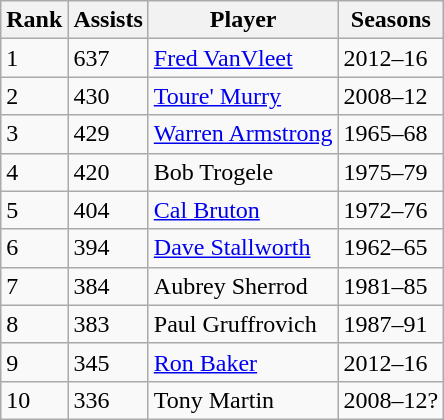<table class="wikitable">
<tr>
<th>Rank</th>
<th>Assists</th>
<th>Player</th>
<th>Seasons</th>
</tr>
<tr>
<td>1</td>
<td>637</td>
<td><a href='#'>Fred VanVleet</a></td>
<td>2012–16</td>
</tr>
<tr>
<td>2</td>
<td>430</td>
<td><a href='#'>Toure' Murry</a></td>
<td>2008–12</td>
</tr>
<tr>
<td>3</td>
<td>429</td>
<td><a href='#'>Warren Armstrong</a></td>
<td>1965–68</td>
</tr>
<tr>
<td>4</td>
<td>420</td>
<td>Bob Trogele</td>
<td>1975–79</td>
</tr>
<tr>
<td>5</td>
<td>404</td>
<td><a href='#'>Cal Bruton</a></td>
<td>1972–76</td>
</tr>
<tr>
<td>6</td>
<td>394</td>
<td><a href='#'>Dave Stallworth</a></td>
<td>1962–65</td>
</tr>
<tr>
<td>7</td>
<td>384</td>
<td>Aubrey Sherrod</td>
<td>1981–85</td>
</tr>
<tr>
<td>8</td>
<td>383</td>
<td>Paul Gruffrovich</td>
<td>1987–91</td>
</tr>
<tr>
<td>9</td>
<td>345</td>
<td><a href='#'>Ron Baker</a></td>
<td>2012–16</td>
</tr>
<tr>
<td>10</td>
<td>336</td>
<td>Tony Martin</td>
<td>2008–12?</td>
</tr>
</table>
